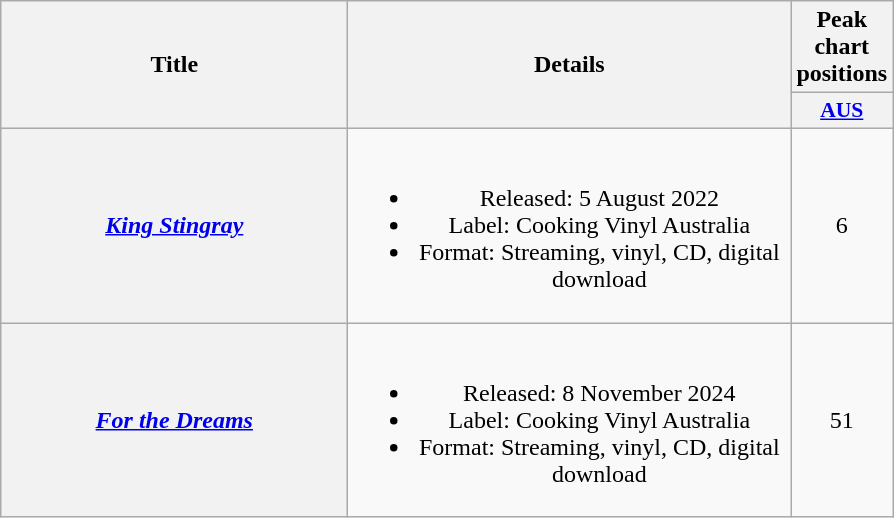<table class="wikitable plainrowheaders" style="text-align:center;">
<tr>
<th scope="col" rowspan="2" style="width:14em;">Title</th>
<th scope="col" rowspan="2" style="width:18em;">Details</th>
<th scope="col" colspan="1">Peak chart positions</th>
</tr>
<tr>
<th scope="col" style="width:2.5em;font-size:90%;"><a href='#'>AUS</a><br></th>
</tr>
<tr>
<th scope="row"><em><a href='#'>King Stingray</a></em></th>
<td><br><ul><li>Released: 5 August 2022</li><li>Label: Cooking Vinyl Australia</li><li>Format: Streaming, vinyl, CD, digital download</li></ul></td>
<td>6</td>
</tr>
<tr>
<th scope="row"><em><a href='#'>For the Dreams</a></em></th>
<td><br><ul><li>Released: 8 November 2024</li><li>Label: Cooking Vinyl Australia</li><li>Format: Streaming, vinyl, CD, digital download</li></ul></td>
<td>51</td>
</tr>
</table>
